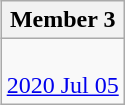<table class=wikitable align=right>
<tr>
<th>Member 3</th>
</tr>
<tr>
<td><br><a href='#'>2020 Jul 05</a></td>
</tr>
</table>
